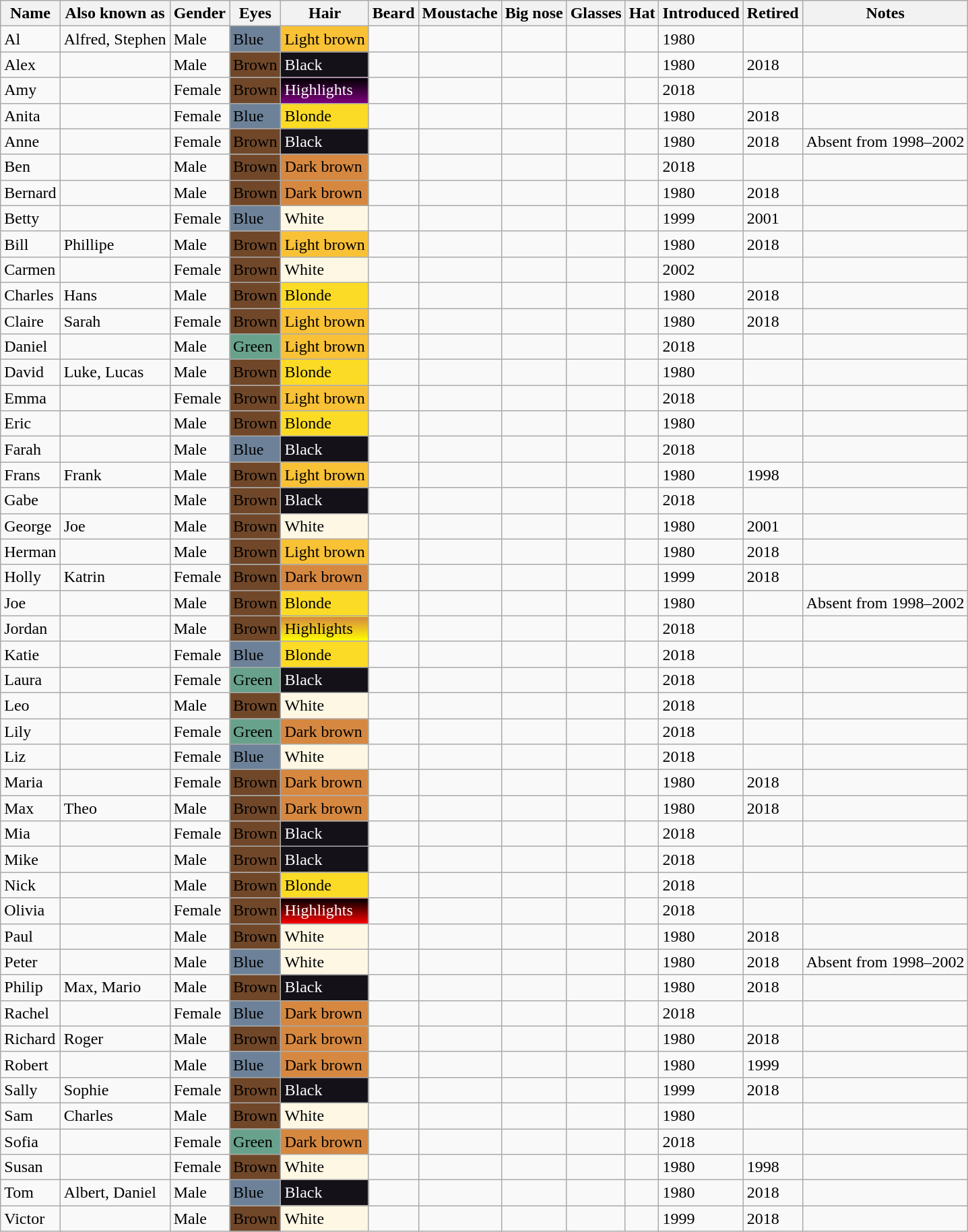<table class="wikitable sortable">
<tr>
<th>Name</th>
<th>Also known as</th>
<th>Gender</th>
<th>Eyes</th>
<th>Hair</th>
<th>Beard</th>
<th>Moustache</th>
<th>Big nose</th>
<th>Glasses</th>
<th>Hat</th>
<th>Introduced</th>
<th>Retired</th>
<th>Notes</th>
</tr>
<tr>
<td>Al</td>
<td>Alfred, Stephen</td>
<td>Male</td>
<td style="background:#6d8299">Blue</td>
<td style="background:#f9c136">Light brown</td>
<td></td>
<td></td>
<td></td>
<td></td>
<td></td>
<td>1980</td>
<td></td>
<td></td>
</tr>
<tr>
<td>Alex</td>
<td></td>
<td>Male</td>
<td style="background:#704728">Brown</td>
<td style="background:#141118; color:white">Black</td>
<td></td>
<td></td>
<td></td>
<td></td>
<td></td>
<td>1980</td>
<td>2018</td>
<td></td>
</tr>
<tr>
<td>Amy</td>
<td></td>
<td>Female</td>
<td style="background:#704728">Brown</td>
<td style="background:linear-gradient(black,purple); color:white">Highlights</td>
<td></td>
<td></td>
<td></td>
<td></td>
<td></td>
<td>2018</td>
<td></td>
<td></td>
</tr>
<tr>
<td>Anita</td>
<td></td>
<td>Female</td>
<td style="background:#6d8299">Blue</td>
<td style="background:#fbdb26">Blonde</td>
<td></td>
<td></td>
<td></td>
<td></td>
<td></td>
<td>1980</td>
<td>2018</td>
<td></td>
</tr>
<tr>
<td>Anne</td>
<td></td>
<td>Female</td>
<td style="background:#704728">Brown</td>
<td style="background:#141118; color:white">Black</td>
<td></td>
<td></td>
<td></td>
<td></td>
<td></td>
<td>1980</td>
<td>2018</td>
<td>Absent from 1998–2002</td>
</tr>
<tr>
<td>Ben</td>
<td></td>
<td>Male</td>
<td style="background:#704728">Brown</td>
<td style="background:#d68840;">Dark brown</td>
<td></td>
<td></td>
<td></td>
<td></td>
<td></td>
<td>2018</td>
<td></td>
<td></td>
</tr>
<tr>
<td>Bernard</td>
<td></td>
<td>Male</td>
<td style="background:#704728">Brown</td>
<td style="background:#d68840;">Dark brown</td>
<td></td>
<td></td>
<td></td>
<td></td>
<td></td>
<td>1980</td>
<td>2018</td>
<td></td>
</tr>
<tr>
<td>Betty</td>
<td></td>
<td>Female</td>
<td style="background:#6d8299">Blue</td>
<td style="background:#fef7e4">White</td>
<td></td>
<td></td>
<td></td>
<td></td>
<td></td>
<td>1999</td>
<td>2001</td>
<td></td>
</tr>
<tr>
<td>Bill</td>
<td>Phillipe</td>
<td>Male</td>
<td style="background:#704728">Brown</td>
<td style="background:#f9c136">Light brown</td>
<td></td>
<td></td>
<td></td>
<td></td>
<td></td>
<td>1980</td>
<td>2018</td>
<td></td>
</tr>
<tr>
<td>Carmen</td>
<td></td>
<td>Female</td>
<td style="background:#704728">Brown</td>
<td style="background:#fef7e4">White</td>
<td></td>
<td></td>
<td></td>
<td></td>
<td></td>
<td>2002</td>
<td></td>
<td></td>
</tr>
<tr>
<td>Charles</td>
<td>Hans</td>
<td>Male</td>
<td style="background:#704728">Brown</td>
<td style="background:#fbdb26">Blonde</td>
<td></td>
<td></td>
<td></td>
<td></td>
<td></td>
<td>1980</td>
<td>2018</td>
<td></td>
</tr>
<tr>
<td>Claire</td>
<td>Sarah</td>
<td>Female</td>
<td style="background:#704728">Brown</td>
<td style="background:#f9c136">Light brown</td>
<td></td>
<td></td>
<td></td>
<td></td>
<td></td>
<td>1980</td>
<td>2018</td>
<td></td>
</tr>
<tr>
<td>Daniel</td>
<td></td>
<td>Male</td>
<td style="background:#69a28c">Green</td>
<td style="background:#f9c136">Light brown</td>
<td></td>
<td></td>
<td></td>
<td></td>
<td></td>
<td>2018</td>
<td></td>
<td></td>
</tr>
<tr>
<td>David</td>
<td>Luke, Lucas</td>
<td>Male</td>
<td style="background:#704728">Brown</td>
<td style="background:#fbdb26">Blonde</td>
<td></td>
<td></td>
<td></td>
<td></td>
<td></td>
<td>1980</td>
<td></td>
<td></td>
</tr>
<tr>
<td>Emma</td>
<td></td>
<td>Female</td>
<td style="background:#704728">Brown</td>
<td style="background:#f9c136">Light brown</td>
<td></td>
<td></td>
<td></td>
<td></td>
<td></td>
<td>2018</td>
<td></td>
<td></td>
</tr>
<tr>
<td>Eric</td>
<td></td>
<td>Male</td>
<td style="background:#704728">Brown</td>
<td style="background:#fbdb26">Blonde</td>
<td></td>
<td></td>
<td></td>
<td></td>
<td></td>
<td>1980</td>
<td></td>
<td></td>
</tr>
<tr>
<td>Farah</td>
<td></td>
<td>Male</td>
<td style="background:#6d8299">Blue</td>
<td style="background:#141118; color:white">Black</td>
<td></td>
<td></td>
<td></td>
<td></td>
<td></td>
<td>2018</td>
<td></td>
<td></td>
</tr>
<tr>
<td>Frans</td>
<td>Frank</td>
<td>Male</td>
<td style="background:#704728">Brown</td>
<td style="background:#f9c136">Light brown</td>
<td></td>
<td></td>
<td></td>
<td></td>
<td></td>
<td>1980</td>
<td>1998</td>
<td></td>
</tr>
<tr>
<td>Gabe</td>
<td></td>
<td>Male</td>
<td style="background:#704728">Brown</td>
<td style="background:#141118; color:white">Black</td>
<td></td>
<td></td>
<td></td>
<td></td>
<td></td>
<td>2018</td>
<td></td>
<td></td>
</tr>
<tr>
<td>George</td>
<td>Joe</td>
<td>Male</td>
<td style="background:#704728">Brown</td>
<td style="background:#fef7e4">White</td>
<td></td>
<td></td>
<td></td>
<td></td>
<td></td>
<td>1980</td>
<td>2001</td>
<td></td>
</tr>
<tr>
<td>Herman</td>
<td></td>
<td>Male</td>
<td style="background:#704728">Brown</td>
<td style="background:#f9c136">Light brown</td>
<td></td>
<td></td>
<td></td>
<td></td>
<td></td>
<td>1980</td>
<td>2018</td>
<td></td>
</tr>
<tr>
<td>Holly</td>
<td>Katrin</td>
<td>Female</td>
<td style="background:#704728">Brown</td>
<td style="background:#d68840;">Dark brown</td>
<td></td>
<td></td>
<td></td>
<td></td>
<td></td>
<td>1999</td>
<td>2018</td>
<td></td>
</tr>
<tr>
<td>Joe</td>
<td></td>
<td>Male</td>
<td style="background:#704728">Brown</td>
<td style="background:#fbdb26">Blonde</td>
<td></td>
<td></td>
<td></td>
<td></td>
<td></td>
<td>1980</td>
<td></td>
<td>Absent from 1998–2002</td>
</tr>
<tr>
<td>Jordan</td>
<td></td>
<td>Male</td>
<td style="background:#704728">Brown</td>
<td style="background:linear-gradient(#d68840,yellow)">Highlights</td>
<td></td>
<td></td>
<td></td>
<td></td>
<td></td>
<td>2018</td>
<td></td>
<td></td>
</tr>
<tr>
<td>Katie</td>
<td></td>
<td>Female</td>
<td style="background:#6d8299">Blue</td>
<td style="background:#fbdb26">Blonde</td>
<td></td>
<td></td>
<td></td>
<td></td>
<td></td>
<td>2018</td>
<td></td>
<td></td>
</tr>
<tr>
<td>Laura</td>
<td></td>
<td>Female</td>
<td style="background:#69a28c">Green</td>
<td style="background:#141118; color:white">Black</td>
<td></td>
<td></td>
<td></td>
<td></td>
<td></td>
<td>2018</td>
<td></td>
<td></td>
</tr>
<tr>
<td>Leo</td>
<td></td>
<td>Male</td>
<td style="background:#704728">Brown</td>
<td style="background:#fef7e4">White</td>
<td></td>
<td></td>
<td></td>
<td></td>
<td></td>
<td>2018</td>
<td></td>
<td></td>
</tr>
<tr>
<td>Lily</td>
<td></td>
<td>Female</td>
<td style="background:#69a28c">Green</td>
<td style="background:#d68840;">Dark brown</td>
<td></td>
<td></td>
<td></td>
<td></td>
<td></td>
<td>2018</td>
<td></td>
<td></td>
</tr>
<tr>
<td>Liz</td>
<td></td>
<td>Female</td>
<td style="background:#6d8299">Blue</td>
<td style="background:#fef7e4">White</td>
<td></td>
<td></td>
<td></td>
<td></td>
<td></td>
<td>2018</td>
<td></td>
<td></td>
</tr>
<tr>
<td>Maria</td>
<td></td>
<td>Female</td>
<td style="background:#704728">Brown</td>
<td style="background:#d68840;">Dark brown</td>
<td></td>
<td></td>
<td></td>
<td></td>
<td></td>
<td>1980</td>
<td>2018</td>
<td></td>
</tr>
<tr>
<td>Max</td>
<td>Theo</td>
<td>Male</td>
<td style="background:#704728">Brown</td>
<td style="background:#d68840;">Dark brown</td>
<td></td>
<td></td>
<td></td>
<td></td>
<td></td>
<td>1980</td>
<td>2018</td>
<td></td>
</tr>
<tr>
<td>Mia</td>
<td></td>
<td>Female</td>
<td style="background:#704728">Brown</td>
<td style="background:#141118; color:white">Black</td>
<td></td>
<td></td>
<td></td>
<td></td>
<td></td>
<td>2018</td>
<td></td>
<td></td>
</tr>
<tr>
<td>Mike</td>
<td></td>
<td>Male</td>
<td style="background:#704728">Brown</td>
<td style="background:#141118; color:white">Black</td>
<td></td>
<td></td>
<td></td>
<td></td>
<td></td>
<td>2018</td>
<td></td>
<td></td>
</tr>
<tr>
<td>Nick</td>
<td></td>
<td>Male</td>
<td style="background:#704728">Brown</td>
<td style="background:#fbdb26">Blonde</td>
<td></td>
<td></td>
<td></td>
<td></td>
<td></td>
<td>2018</td>
<td></td>
<td></td>
</tr>
<tr>
<td>Olivia</td>
<td></td>
<td>Female</td>
<td style="background:#704728">Brown</td>
<td style="background:linear-gradient(black,red); color:white">Highlights</td>
<td></td>
<td></td>
<td></td>
<td></td>
<td></td>
<td>2018</td>
<td></td>
<td></td>
</tr>
<tr>
<td>Paul</td>
<td></td>
<td>Male</td>
<td style="background:#704728">Brown</td>
<td style="background:#fef7e4">White</td>
<td></td>
<td></td>
<td></td>
<td></td>
<td></td>
<td>1980</td>
<td>2018</td>
<td></td>
</tr>
<tr>
<td>Peter</td>
<td></td>
<td>Male</td>
<td style="background:#6d8299">Blue</td>
<td style="background:#fef7e4">White</td>
<td></td>
<td></td>
<td></td>
<td></td>
<td></td>
<td>1980</td>
<td>2018</td>
<td>Absent from 1998–2002</td>
</tr>
<tr>
<td>Philip</td>
<td>Max, Mario</td>
<td>Male</td>
<td style="background:#704728">Brown</td>
<td style="background:#141118; color:white">Black</td>
<td></td>
<td></td>
<td></td>
<td></td>
<td></td>
<td>1980</td>
<td>2018</td>
<td></td>
</tr>
<tr>
<td>Rachel</td>
<td></td>
<td>Female</td>
<td style="background:#6d8299">Blue</td>
<td style="background:#d68840;">Dark brown</td>
<td></td>
<td></td>
<td></td>
<td></td>
<td></td>
<td>2018</td>
<td></td>
<td></td>
</tr>
<tr>
<td>Richard</td>
<td>Roger</td>
<td>Male</td>
<td style="background:#704728">Brown</td>
<td style="background:#d68840;">Dark brown</td>
<td></td>
<td></td>
<td></td>
<td></td>
<td></td>
<td>1980</td>
<td>2018</td>
<td></td>
</tr>
<tr>
<td>Robert</td>
<td></td>
<td>Male</td>
<td style="background:#6d8299">Blue</td>
<td style="background:#d68840;">Dark brown</td>
<td></td>
<td></td>
<td></td>
<td></td>
<td></td>
<td>1980</td>
<td>1999</td>
<td></td>
</tr>
<tr>
<td>Sally</td>
<td>Sophie</td>
<td>Female</td>
<td style="background:#704728">Brown</td>
<td style="background:#141118; color:white">Black</td>
<td></td>
<td></td>
<td></td>
<td></td>
<td></td>
<td>1999</td>
<td>2018</td>
<td></td>
</tr>
<tr>
<td>Sam</td>
<td>Charles</td>
<td>Male</td>
<td style="background:#704728">Brown</td>
<td style="background:#fef7e4">White</td>
<td></td>
<td></td>
<td></td>
<td></td>
<td></td>
<td>1980</td>
<td></td>
<td></td>
</tr>
<tr>
<td>Sofia</td>
<td></td>
<td>Female</td>
<td style="background:#69a28c">Green</td>
<td style="background:#d68840">Dark brown</td>
<td></td>
<td></td>
<td></td>
<td></td>
<td></td>
<td>2018</td>
<td></td>
<td></td>
</tr>
<tr>
<td>Susan</td>
<td></td>
<td>Female</td>
<td style="background:#704728">Brown</td>
<td style="background:#fef7e4">White</td>
<td></td>
<td></td>
<td></td>
<td></td>
<td></td>
<td>1980</td>
<td>1998</td>
<td></td>
</tr>
<tr>
<td>Tom</td>
<td>Albert, Daniel</td>
<td>Male</td>
<td style="background:#6d8299">Blue</td>
<td style="background:#141118; color:white">Black</td>
<td></td>
<td></td>
<td></td>
<td></td>
<td></td>
<td>1980</td>
<td>2018</td>
<td></td>
</tr>
<tr>
<td>Victor</td>
<td></td>
<td>Male</td>
<td style="background:#704728">Brown</td>
<td style="background:#fef7e4">White</td>
<td></td>
<td></td>
<td></td>
<td></td>
<td></td>
<td>1999</td>
<td>2018</td>
<td></td>
</tr>
</table>
